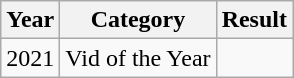<table class="wikitable">
<tr>
<th>Year</th>
<th>Category</th>
<th>Result</th>
</tr>
<tr>
<td>2021</td>
<td>Vid of the Year</td>
<td></td>
</tr>
</table>
